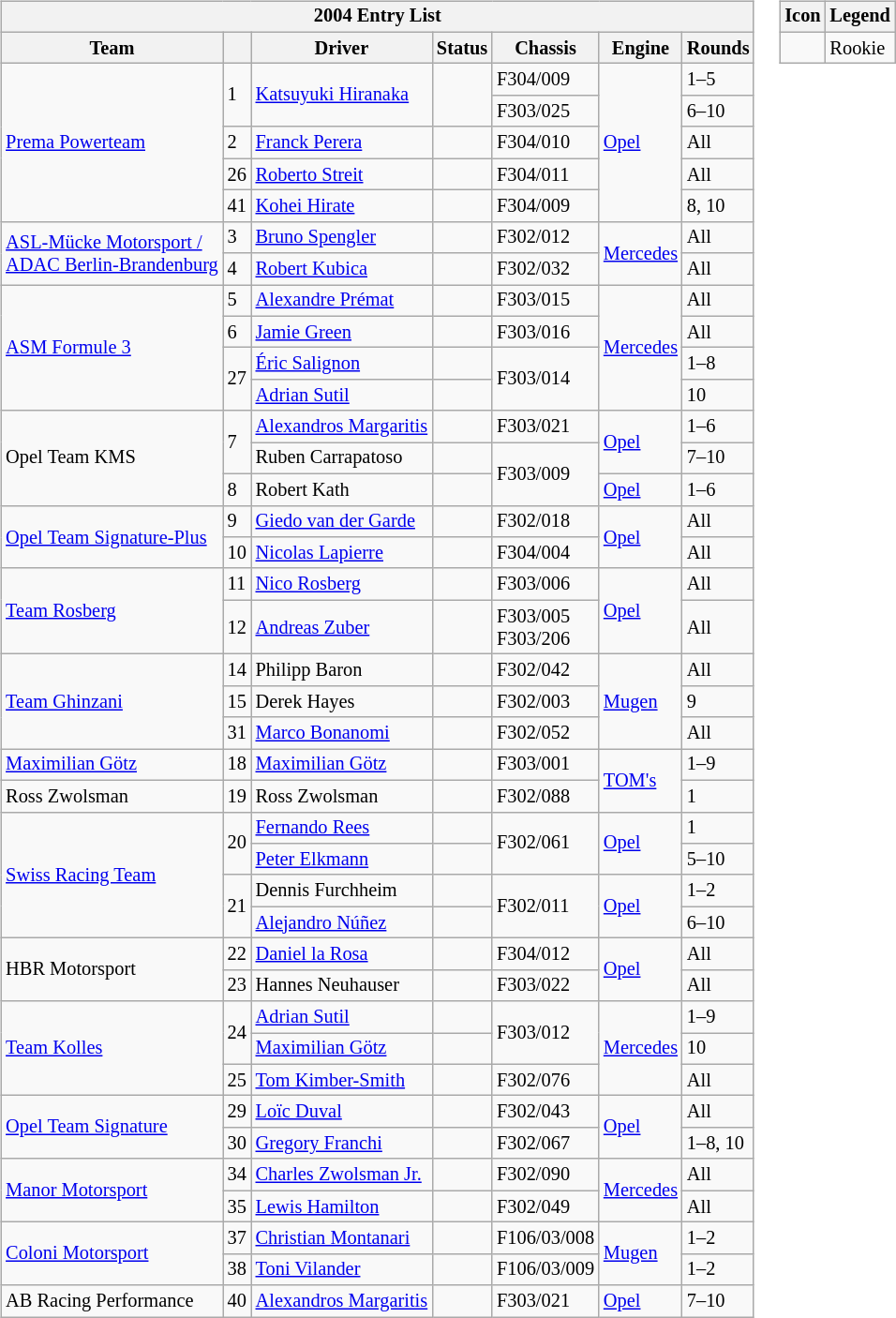<table>
<tr>
<td><br><table class="wikitable" style="font-size: 85%;">
<tr>
<th colspan=7 align= "center">2004 Entry List</th>
</tr>
<tr>
<th>Team</th>
<th></th>
<th>Driver</th>
<th>Status</th>
<th>Chassis</th>
<th>Engine</th>
<th>Rounds</th>
</tr>
<tr>
<td rowspan=5> <a href='#'>Prema Powerteam</a></td>
<td rowspan=2>1</td>
<td rowspan=2> <a href='#'>Katsuyuki Hiranaka</a></td>
<td rowspan=2 align="center"></td>
<td>F304/009</td>
<td rowspan=5><a href='#'>Opel</a></td>
<td>1–5</td>
</tr>
<tr>
<td>F303/025</td>
<td>6–10</td>
</tr>
<tr>
<td>2</td>
<td> <a href='#'>Franck Perera</a></td>
<td align=center></td>
<td>F304/010</td>
<td>All</td>
</tr>
<tr>
<td>26</td>
<td> <a href='#'>Roberto Streit</a></td>
<td align=center></td>
<td>F304/011</td>
<td>All</td>
</tr>
<tr>
<td>41</td>
<td> <a href='#'>Kohei Hirate</a></td>
<td align=center></td>
<td>F304/009</td>
<td>8, 10</td>
</tr>
<tr>
<td rowspan=2 nowrap> <a href='#'>ASL-Mücke Motorsport /<br>
ADAC Berlin-Brandenburg</a></td>
<td>3</td>
<td> <a href='#'>Bruno Spengler</a></td>
<td></td>
<td>F302/012</td>
<td rowspan=2><a href='#'>Mercedes</a></td>
<td>All</td>
</tr>
<tr>
<td>4</td>
<td> <a href='#'>Robert Kubica</a></td>
<td></td>
<td>F302/032</td>
<td>All</td>
</tr>
<tr>
<td rowspan=4> <a href='#'>ASM Formule 3</a></td>
<td>5</td>
<td> <a href='#'>Alexandre Prémat</a></td>
<td></td>
<td>F303/015</td>
<td rowspan=4><a href='#'>Mercedes</a></td>
<td>All</td>
</tr>
<tr>
<td>6</td>
<td> <a href='#'>Jamie Green</a></td>
<td></td>
<td>F303/016</td>
<td>All</td>
</tr>
<tr>
<td rowspan=2>27</td>
<td> <a href='#'>Éric Salignon</a></td>
<td></td>
<td rowspan=2>F303/014</td>
<td>1–8</td>
</tr>
<tr>
<td> <a href='#'>Adrian Sutil</a></td>
<td align=center></td>
<td>10</td>
</tr>
<tr>
<td rowspan=3> Opel Team KMS</td>
<td rowspan=2>7</td>
<td nowrap> <a href='#'>Alexandros Margaritis</a></td>
<td></td>
<td>F303/021</td>
<td rowspan=2><a href='#'>Opel</a></td>
<td>1–6</td>
</tr>
<tr>
<td> Ruben Carrapatoso</td>
<td></td>
<td rowspan=2>F303/009</td>
<td>7–10</td>
</tr>
<tr>
<td>8</td>
<td> Robert Kath</td>
<td align=center></td>
<td><a href='#'>Opel</a></td>
<td>1–6</td>
</tr>
<tr>
<td rowspan=2> <a href='#'>Opel Team Signature-Plus</a></td>
<td>9</td>
<td> <a href='#'>Giedo van der Garde</a></td>
<td align=center></td>
<td>F302/018</td>
<td rowspan=2><a href='#'>Opel</a></td>
<td>All</td>
</tr>
<tr>
<td>10</td>
<td> <a href='#'>Nicolas Lapierre</a></td>
<td></td>
<td>F304/004</td>
<td>All</td>
</tr>
<tr>
<td rowspan=2> <a href='#'>Team Rosberg</a></td>
<td>11</td>
<td> <a href='#'>Nico Rosberg</a></td>
<td></td>
<td>F303/006</td>
<td rowspan=2><a href='#'>Opel</a></td>
<td>All</td>
</tr>
<tr>
<td>12</td>
<td> <a href='#'>Andreas Zuber</a></td>
<td></td>
<td>F303/005<br>F303/206</td>
<td>All</td>
</tr>
<tr>
<td rowspan=3> <a href='#'>Team Ghinzani</a></td>
<td>14</td>
<td> Philipp Baron</td>
<td></td>
<td>F302/042</td>
<td rowspan=3><a href='#'>Mugen</a></td>
<td>All</td>
</tr>
<tr>
<td>15</td>
<td> Derek Hayes</td>
<td></td>
<td>F302/003</td>
<td>9</td>
</tr>
<tr>
<td>31</td>
<td> <a href='#'>Marco Bonanomi</a></td>
<td align=center></td>
<td>F302/052</td>
<td>All</td>
</tr>
<tr>
<td> <a href='#'>Maximilian Götz</a></td>
<td>18</td>
<td> <a href='#'>Maximilian Götz</a></td>
<td align=center></td>
<td>F303/001</td>
<td rowspan=2><a href='#'>TOM's</a></td>
<td>1–9</td>
</tr>
<tr>
<td> Ross Zwolsman</td>
<td>19</td>
<td> Ross Zwolsman</td>
<td align=center></td>
<td>F302/088</td>
<td>1</td>
</tr>
<tr>
<td rowspan=4> <a href='#'>Swiss Racing Team</a></td>
<td rowspan=2>20</td>
<td> <a href='#'>Fernando Rees</a></td>
<td></td>
<td rowspan=2>F302/061</td>
<td rowspan=2><a href='#'>Opel</a></td>
<td>1</td>
</tr>
<tr>
<td> <a href='#'>Peter Elkmann</a></td>
<td></td>
<td>5–10</td>
</tr>
<tr>
<td rowspan=2>21</td>
<td> Dennis Furchheim</td>
<td align=center></td>
<td rowspan=2>F302/011</td>
<td rowspan=2><a href='#'>Opel</a></td>
<td>1–2</td>
</tr>
<tr>
<td> <a href='#'>Alejandro Núñez</a></td>
<td></td>
<td>6–10</td>
</tr>
<tr>
<td rowspan=2> HBR Motorsport</td>
<td>22</td>
<td> <a href='#'>Daniel la Rosa</a></td>
<td></td>
<td>F304/012</td>
<td rowspan=2><a href='#'>Opel</a></td>
<td>All</td>
</tr>
<tr>
<td>23</td>
<td> Hannes Neuhauser</td>
<td align=center></td>
<td>F303/022</td>
<td>All</td>
</tr>
<tr>
<td rowspan=3> <a href='#'>Team Kolles</a></td>
<td rowspan=2>24</td>
<td> <a href='#'>Adrian Sutil</a></td>
<td align=center></td>
<td rowspan=2>F303/012</td>
<td rowspan=3><a href='#'>Mercedes</a></td>
<td>1–9</td>
</tr>
<tr>
<td> <a href='#'>Maximilian Götz</a></td>
<td align=center></td>
<td>10</td>
</tr>
<tr>
<td>25</td>
<td> <a href='#'>Tom Kimber-Smith</a></td>
<td align=center></td>
<td>F302/076</td>
<td>All</td>
</tr>
<tr>
<td rowspan=2> <a href='#'>Opel Team Signature</a></td>
<td>29</td>
<td> <a href='#'>Loïc Duval</a></td>
<td align=center></td>
<td>F302/043</td>
<td rowspan=2><a href='#'>Opel</a></td>
<td>All</td>
</tr>
<tr>
<td>30</td>
<td> <a href='#'>Gregory Franchi</a></td>
<td align=center></td>
<td>F302/067</td>
<td>1–8, 10</td>
</tr>
<tr>
<td rowspan=2> <a href='#'>Manor Motorsport</a></td>
<td>34</td>
<td> <a href='#'>Charles Zwolsman Jr.</a></td>
<td align=center></td>
<td>F302/090</td>
<td rowspan=2><a href='#'>Mercedes</a></td>
<td>All</td>
</tr>
<tr>
<td>35</td>
<td> <a href='#'>Lewis Hamilton</a></td>
<td align=center></td>
<td>F302/049</td>
<td>All</td>
</tr>
<tr>
<td rowspan=2> <a href='#'>Coloni Motorsport</a></td>
<td>37</td>
<td> <a href='#'>Christian Montanari</a></td>
<td align=center></td>
<td>F106/03/008</td>
<td rowspan=2><a href='#'>Mugen</a></td>
<td>1–2</td>
</tr>
<tr>
<td>38</td>
<td> <a href='#'>Toni Vilander</a></td>
<td align=center></td>
<td>F106/03/009</td>
<td>1–2</td>
</tr>
<tr>
<td> AB Racing Performance</td>
<td>40</td>
<td> <a href='#'>Alexandros Margaritis</a></td>
<td></td>
<td>F303/021</td>
<td><a href='#'>Opel</a></td>
<td>7–10</td>
</tr>
</table>
</td>
<td valign="top"><br><table class="wikitable" style="font-size: 85%;">
<tr>
<th>Icon</th>
<th>Legend</th>
</tr>
<tr>
<td></td>
<td>Rookie</td>
</tr>
</table>
</td>
</tr>
</table>
